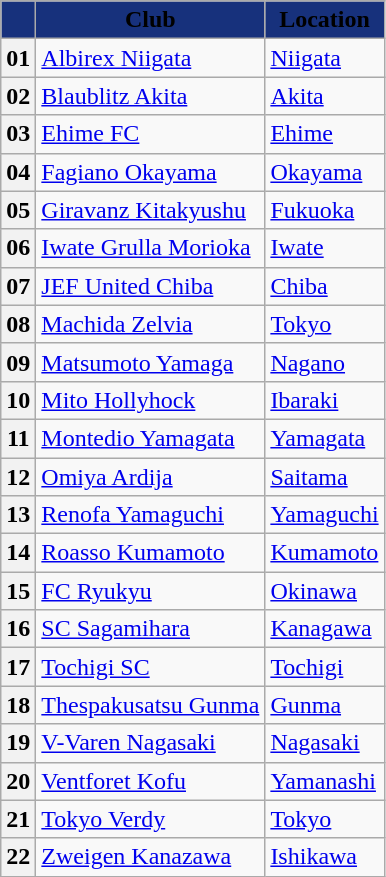<table class="wikitable sortable" style="text-align:left">
<tr>
<th style="background:#17317c;"></th>
<th style="background:#17317c;"><span>Club</span></th>
<th style="background:#17317c;"><span>Location</span></th>
</tr>
<tr>
<th>01</th>
<td><a href='#'>Albirex Niigata</a></td>
<td><a href='#'>Niigata</a></td>
</tr>
<tr>
<th>02</th>
<td><a href='#'>Blaublitz Akita</a></td>
<td><a href='#'>Akita</a></td>
</tr>
<tr>
<th>03</th>
<td><a href='#'>Ehime FC</a></td>
<td><a href='#'>Ehime</a></td>
</tr>
<tr>
<th>04</th>
<td><a href='#'>Fagiano Okayama</a></td>
<td><a href='#'>Okayama</a></td>
</tr>
<tr>
<th>05</th>
<td><a href='#'>Giravanz Kitakyushu</a></td>
<td><a href='#'>Fukuoka</a></td>
</tr>
<tr>
<th>06</th>
<td><a href='#'>Iwate Grulla Morioka</a></td>
<td><a href='#'>Iwate</a></td>
</tr>
<tr>
<th>07</th>
<td><a href='#'>JEF United Chiba</a></td>
<td><a href='#'>Chiba</a></td>
</tr>
<tr>
<th>08</th>
<td><a href='#'>Machida Zelvia</a></td>
<td><a href='#'>Tokyo</a></td>
</tr>
<tr>
<th>09</th>
<td><a href='#'>Matsumoto Yamaga</a></td>
<td><a href='#'>Nagano</a></td>
</tr>
<tr>
<th>10</th>
<td><a href='#'>Mito Hollyhock</a></td>
<td><a href='#'>Ibaraki</a></td>
</tr>
<tr>
<th>11</th>
<td><a href='#'>Montedio Yamagata</a></td>
<td><a href='#'>Yamagata</a></td>
</tr>
<tr>
<th>12</th>
<td><a href='#'>Omiya Ardija</a></td>
<td><a href='#'>Saitama</a></td>
</tr>
<tr>
<th>13</th>
<td><a href='#'>Renofa Yamaguchi</a></td>
<td><a href='#'>Yamaguchi</a></td>
</tr>
<tr>
<th>14</th>
<td><a href='#'>Roasso Kumamoto</a></td>
<td><a href='#'>Kumamoto</a></td>
</tr>
<tr>
<th>15</th>
<td><a href='#'>FC Ryukyu</a></td>
<td><a href='#'>Okinawa</a></td>
</tr>
<tr>
<th>16</th>
<td><a href='#'>SC Sagamihara</a></td>
<td><a href='#'>Kanagawa</a></td>
</tr>
<tr>
<th>17</th>
<td><a href='#'>Tochigi SC</a></td>
<td><a href='#'>Tochigi</a></td>
</tr>
<tr>
<th>18</th>
<td><a href='#'>Thespakusatsu Gunma</a></td>
<td><a href='#'>Gunma</a></td>
</tr>
<tr>
<th>19</th>
<td><a href='#'>V-Varen Nagasaki</a></td>
<td><a href='#'>Nagasaki</a></td>
</tr>
<tr>
<th>20</th>
<td><a href='#'>Ventforet Kofu</a></td>
<td><a href='#'>Yamanashi</a></td>
</tr>
<tr>
<th>21</th>
<td><a href='#'>Tokyo Verdy</a></td>
<td><a href='#'>Tokyo</a></td>
</tr>
<tr>
<th>22</th>
<td><a href='#'>Zweigen Kanazawa</a></td>
<td><a href='#'>Ishikawa</a></td>
</tr>
</table>
